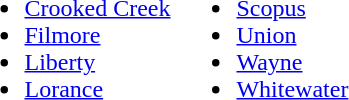<table>
<tr ---- valign="top">
<td><br><ul><li><a href='#'>Crooked Creek</a></li><li><a href='#'>Filmore</a></li><li><a href='#'>Liberty</a></li><li><a href='#'>Lorance</a></li></ul></td>
<td><br><ul><li><a href='#'>Scopus</a></li><li><a href='#'>Union</a></li><li><a href='#'>Wayne</a></li><li><a href='#'>Whitewater</a></li></ul></td>
</tr>
</table>
